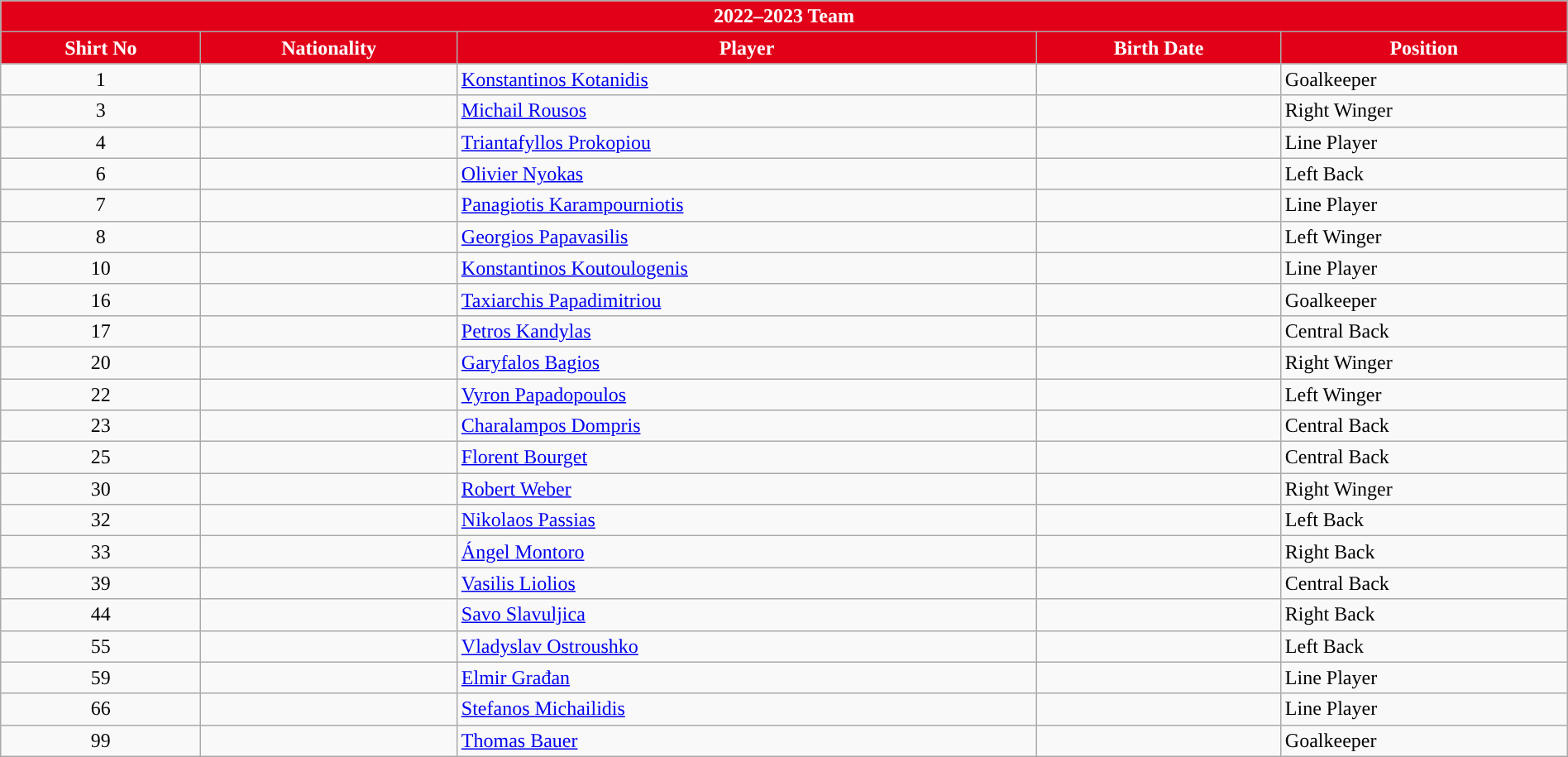<table class="wikitable collapsible collapsed" style="width:100%">
<tr>
<th colspan=5 style="background-color:#E20019;color:#FFFFFF;text-align:center;"><strong>2022–2023 Team</strong></th>
</tr>
<tr>
<th style="color:#FFFFFF; background:#E20019">Shirt No</th>
<th style="color:#FFFFFF; background:#E20019">Nationality</th>
<th style="color:#FFFFFF; background:#E20019">Player</th>
<th style="color:#FFFFFF; background:#E20019">Birth Date</th>
<th style="color:#FFFFFF; background:#E20019">Position</th>
</tr>
<tr>
<td align=center>1</td>
<td></td>
<td><a href='#'>Konstantinos Kotanidis</a></td>
<td></td>
<td>Goalkeeper</td>
</tr>
<tr>
<td align=center>3</td>
<td></td>
<td><a href='#'>Michail Rousos</a></td>
<td></td>
<td>Right Winger</td>
</tr>
<tr>
<td align=center>4</td>
<td></td>
<td><a href='#'>Triantafyllos Prokopiou</a></td>
<td></td>
<td>Line Player</td>
</tr>
<tr>
<td align=center>6</td>
<td></td>
<td><a href='#'>Olivier Nyokas</a></td>
<td></td>
<td>Left Back</td>
</tr>
<tr>
<td align=center>7</td>
<td></td>
<td><a href='#'>Panagiotis Karampourniotis</a></td>
<td></td>
<td>Line Player</td>
</tr>
<tr>
<td align=center>8</td>
<td></td>
<td><a href='#'>Georgios Papavasilis</a></td>
<td></td>
<td>Left Winger</td>
</tr>
<tr>
<td align=center>10</td>
<td></td>
<td><a href='#'>Konstantinos Koutoulogenis</a></td>
<td></td>
<td>Line Player</td>
</tr>
<tr>
<td align=center>16</td>
<td></td>
<td><a href='#'>Taxiarchis Papadimitriou</a></td>
<td></td>
<td>Goalkeeper</td>
</tr>
<tr>
<td align=center>17</td>
<td></td>
<td><a href='#'>Petros Kandylas</a></td>
<td></td>
<td>Central Back</td>
</tr>
<tr>
<td align=center>20</td>
<td></td>
<td><a href='#'>Garyfalos Bagios</a></td>
<td></td>
<td>Right Winger</td>
</tr>
<tr>
<td align=center>22</td>
<td></td>
<td><a href='#'>Vyron Papadopoulos</a></td>
<td></td>
<td>Left Winger</td>
</tr>
<tr>
<td align=center>23</td>
<td></td>
<td><a href='#'>Charalampos Dompris</a></td>
<td></td>
<td>Central Back</td>
</tr>
<tr>
<td align=center>25</td>
<td></td>
<td><a href='#'>Florent Bourget</a></td>
<td></td>
<td>Central Back</td>
</tr>
<tr>
<td align=center>30</td>
<td></td>
<td><a href='#'>Robert Weber</a></td>
<td></td>
<td>Right Winger</td>
</tr>
<tr>
<td align=center>32</td>
<td></td>
<td><a href='#'>Nikolaos Passias</a></td>
<td></td>
<td>Left Back</td>
</tr>
<tr>
<td align=center>33</td>
<td></td>
<td><a href='#'>Ángel Montoro</a></td>
<td></td>
<td>Right Back</td>
</tr>
<tr>
<td align=center>39</td>
<td></td>
<td><a href='#'>Vasilis Liolios</a></td>
<td></td>
<td>Central Back</td>
</tr>
<tr>
<td align=center>44</td>
<td></td>
<td><a href='#'>Savo Slavuljica</a></td>
<td></td>
<td>Right Back</td>
</tr>
<tr>
<td align=center>55</td>
<td></td>
<td><a href='#'>Vladyslav Ostroushko</a></td>
<td></td>
<td>Left Back</td>
</tr>
<tr>
<td align=center>59</td>
<td></td>
<td><a href='#'>Elmir Građan</a></td>
<td></td>
<td>Line Player</td>
</tr>
<tr>
<td align=center>66</td>
<td></td>
<td><a href='#'>Stefanos Michailidis</a></td>
<td></td>
<td>Line Player</td>
</tr>
<tr>
<td align=center>99</td>
<td></td>
<td><a href='#'>Thomas Bauer</a></td>
<td></td>
<td>Goalkeeper</td>
</tr>
</table>
